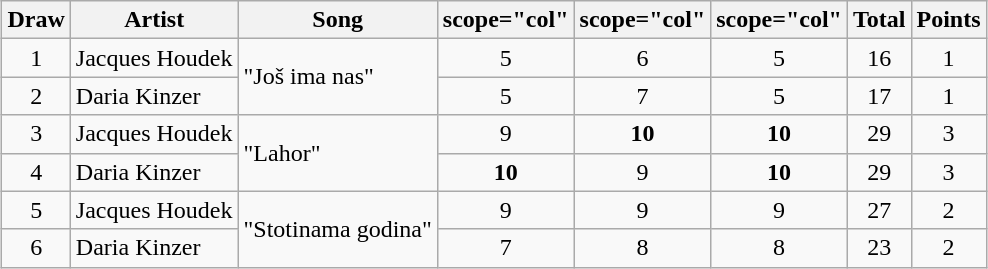<table class="wikitable collapsible" style="margin: 1em auto 1em auto; text-align:center;">
<tr>
<th>Draw</th>
<th>Artist</th>
<th>Song</th>
<th>scope="col" </th>
<th>scope="col" </th>
<th>scope="col" </th>
<th>Total</th>
<th>Points</th>
</tr>
<tr>
<td>1</td>
<td align="left">Jacques Houdek</td>
<td rowspan="2" align="left">"Još ima nas"</td>
<td>5</td>
<td>6</td>
<td>5</td>
<td>16</td>
<td>1</td>
</tr>
<tr>
<td>2</td>
<td align="left">Daria Kinzer</td>
<td>5</td>
<td>7</td>
<td>5</td>
<td>17</td>
<td>1</td>
</tr>
<tr>
<td>3</td>
<td align="left">Jacques Houdek</td>
<td rowspan="2" align="left">"Lahor"</td>
<td>9</td>
<td><strong>10</strong></td>
<td><strong>10</strong></td>
<td>29</td>
<td>3</td>
</tr>
<tr>
<td>4</td>
<td align="left">Daria Kinzer</td>
<td><strong>10</strong></td>
<td>9</td>
<td><strong>10</strong></td>
<td>29</td>
<td>3</td>
</tr>
<tr>
<td>5</td>
<td align="left">Jacques Houdek</td>
<td rowspan="2" align="left">"Stotinama godina"</td>
<td>9</td>
<td>9</td>
<td>9</td>
<td>27</td>
<td>2</td>
</tr>
<tr>
<td>6</td>
<td align="left">Daria Kinzer</td>
<td>7</td>
<td>8</td>
<td>8</td>
<td>23</td>
<td>2</td>
</tr>
</table>
